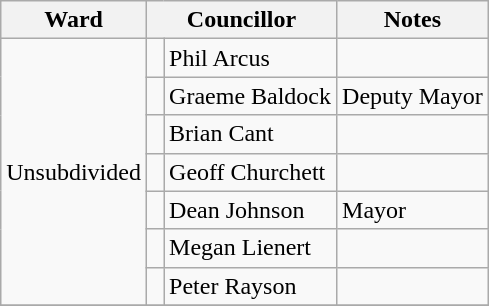<table class="wikitable">
<tr>
<th>Ward</th>
<th colspan="2">Councillor</th>
<th>Notes</th>
</tr>
<tr>
<td rowspan="7">Unsubdivided</td>
<td> </td>
<td>Phil Arcus</td>
<td></td>
</tr>
<tr>
<td> </td>
<td>Graeme Baldock</td>
<td>Deputy Mayor</td>
</tr>
<tr>
<td> </td>
<td>Brian Cant</td>
<td></td>
</tr>
<tr>
<td> </td>
<td>Geoff Churchett</td>
<td></td>
</tr>
<tr>
<td> </td>
<td>Dean Johnson</td>
<td>Mayor</td>
</tr>
<tr>
<td> </td>
<td>Megan Lienert</td>
<td></td>
</tr>
<tr>
<td> </td>
<td>Peter Rayson</td>
<td></td>
</tr>
<tr>
</tr>
</table>
